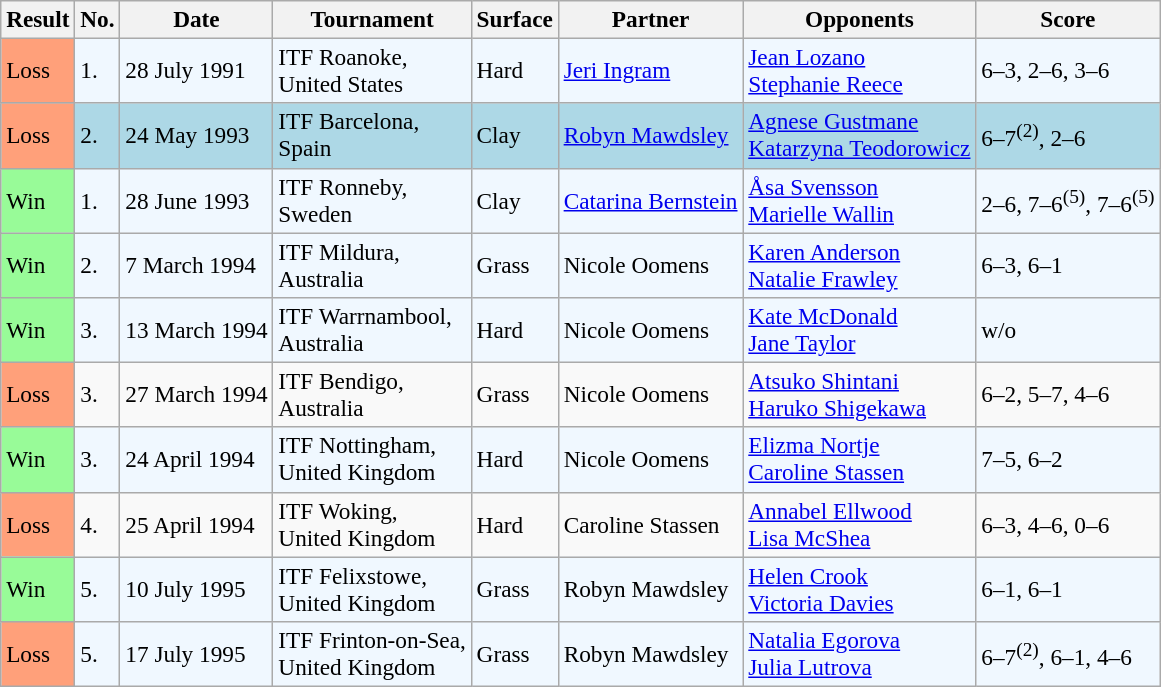<table class="sortable wikitable" style="font-size:97%;">
<tr>
<th>Result</th>
<th>No.</th>
<th>Date</th>
<th>Tournament</th>
<th>Surface</th>
<th>Partner</th>
<th>Opponents</th>
<th class="unsortable">Score</th>
</tr>
<tr style="background:#f0f8ff;">
<td style="background:#ffa07a;">Loss</td>
<td>1.</td>
<td>28 July 1991</td>
<td>ITF Roanoke, <br>United States</td>
<td>Hard</td>
<td> <a href='#'>Jeri Ingram</a></td>
<td> <a href='#'>Jean Lozano</a> <br>  <a href='#'>Stephanie Reece</a></td>
<td>6–3, 2–6, 3–6</td>
</tr>
<tr bgcolor="lightblue">
<td style="background:#ffa07a;">Loss</td>
<td>2.</td>
<td>24 May 1993</td>
<td>ITF Barcelona, <br>Spain</td>
<td>Clay</td>
<td> <a href='#'>Robyn Mawdsley</a></td>
<td> <a href='#'>Agnese Gustmane</a> <br>  <a href='#'>Katarzyna Teodorowicz</a></td>
<td>6–7<sup>(2)</sup>, 2–6</td>
</tr>
<tr style="background:#f0f8ff;">
<td style="background:#98fb98;">Win</td>
<td>1.</td>
<td>28 June 1993</td>
<td>ITF Ronneby, <br>Sweden</td>
<td>Clay</td>
<td> <a href='#'>Catarina Bernstein</a></td>
<td> <a href='#'>Åsa Svensson</a> <br>  <a href='#'>Marielle Wallin</a></td>
<td>2–6, 7–6<sup>(5)</sup>, 7–6<sup>(5)</sup></td>
</tr>
<tr style="background:#f0f8ff;">
<td style="background:#98fb98;">Win</td>
<td>2.</td>
<td>7 March 1994</td>
<td>ITF Mildura, <br>Australia</td>
<td>Grass</td>
<td> Nicole Oomens</td>
<td> <a href='#'>Karen Anderson</a> <br>  <a href='#'>Natalie Frawley</a></td>
<td>6–3, 6–1</td>
</tr>
<tr bgcolor="#f0f8ff">
<td style="background:#98fb98;">Win</td>
<td>3.</td>
<td>13 March 1994</td>
<td>ITF Warrnambool, <br>Australia</td>
<td>Hard</td>
<td> Nicole Oomens</td>
<td> <a href='#'>Kate McDonald</a> <br>  <a href='#'>Jane Taylor</a></td>
<td>w/o</td>
</tr>
<tr>
<td style="background:#ffa07a;">Loss</td>
<td>3.</td>
<td>27 March 1994</td>
<td>ITF Bendigo, <br>Australia</td>
<td>Grass</td>
<td> Nicole Oomens</td>
<td> <a href='#'>Atsuko Shintani</a> <br>  <a href='#'>Haruko Shigekawa</a></td>
<td>6–2, 5–7, 4–6</td>
</tr>
<tr bgcolor="#f0f8ff">
<td style="background:#98fb98;">Win</td>
<td>3.</td>
<td>24 April 1994</td>
<td>ITF Nottingham, <br>United Kingdom</td>
<td>Hard</td>
<td> Nicole Oomens</td>
<td> <a href='#'>Elizma Nortje</a> <br>  <a href='#'>Caroline Stassen</a></td>
<td>7–5, 6–2</td>
</tr>
<tr>
<td style="background:#ffa07a;">Loss</td>
<td>4.</td>
<td>25 April 1994</td>
<td>ITF Woking, <br>United Kingdom</td>
<td>Hard</td>
<td> Caroline Stassen</td>
<td> <a href='#'>Annabel Ellwood</a> <br>  <a href='#'>Lisa McShea</a></td>
<td>6–3, 4–6, 0–6</td>
</tr>
<tr style="background:#f0f8ff;">
<td style="background:#98fb98;">Win</td>
<td>5.</td>
<td>10 July 1995</td>
<td>ITF Felixstowe, <br>United Kingdom</td>
<td>Grass</td>
<td> Robyn Mawdsley</td>
<td> <a href='#'>Helen Crook</a> <br>  <a href='#'>Victoria Davies</a></td>
<td>6–1, 6–1</td>
</tr>
<tr style="background:#f0f8ff;">
<td style="background:#ffa07a;">Loss</td>
<td>5.</td>
<td>17 July 1995</td>
<td>ITF Frinton-on-Sea, <br>United Kingdom</td>
<td>Grass</td>
<td> Robyn Mawdsley</td>
<td> <a href='#'>Natalia Egorova</a> <br>  <a href='#'>Julia Lutrova</a></td>
<td>6–7<sup>(2)</sup>, 6–1, 4–6</td>
</tr>
</table>
